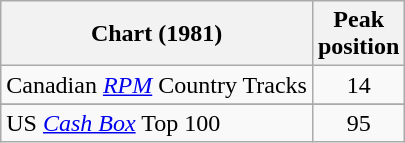<table class="wikitable sortable">
<tr>
<th align="left">Chart (1981)</th>
<th align="center">Peak<br>position</th>
</tr>
<tr>
<td align="left">Canadian <em><a href='#'>RPM</a></em> Country Tracks</td>
<td align="center">14</td>
</tr>
<tr>
</tr>
<tr>
<td>US <a href='#'><em>Cash Box</em></a> Top 100</td>
<td align="center">95</td>
</tr>
</table>
